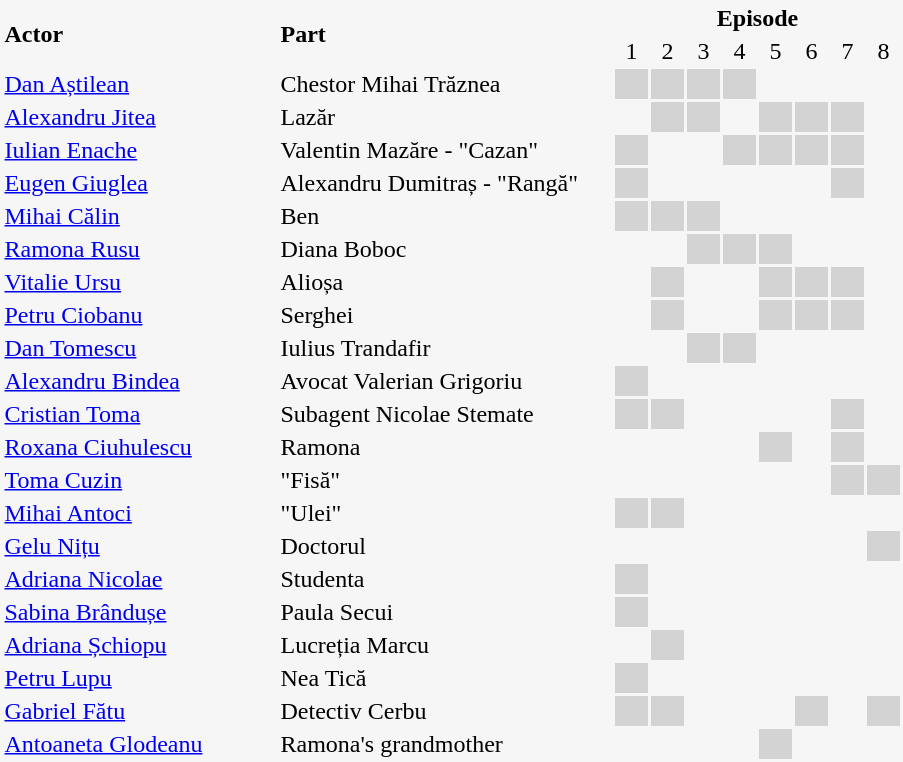<table style="color:black; background-color: #F6F6F6;">
<tr>
<td rowspan="2" width="180" style="font-weight:bold">Actor</td>
<td rowspan="2" width="220" style="font-weight:bold">Part</td>
<td colspan="8" align="center" style="font-weight:bold">Episode</td>
</tr>
<tr style="text-align:center">
<td width="20">1</td>
<td width="20">2</td>
<td width="20">3</td>
<td width="20">4</td>
<td width="20">5</td>
<td width="20">6</td>
<td width="20">7</td>
<td width="20">8</td>
</tr>
<tr>
<td><a href='#'>Dan Aștilean</a></td>
<td>Chestor Mihai Trăznea</td>
<td bgcolor="lightgray"></td>
<td bgcolor="lightgray"></td>
<td bgcolor="lightgray"></td>
<td bgcolor="lightgray"></td>
<td></td>
<td></td>
<td></td>
<td></td>
</tr>
<tr>
<td><a href='#'>Alexandru Jitea</a></td>
<td>Lazăr</td>
<td></td>
<td bgcolor="lightgray"></td>
<td bgcolor="lightgray"></td>
<td></td>
<td bgcolor="lightgray"></td>
<td bgcolor="lightgray"></td>
<td bgcolor="lightgray"></td>
<td></td>
</tr>
<tr>
<td><a href='#'>Iulian Enache</a></td>
<td>Valentin Mazăre - "Cazan"</td>
<td bgcolor="lightgray"></td>
<td></td>
<td></td>
<td bgcolor="lightgray"></td>
<td bgcolor="lightgray"></td>
<td bgcolor="lightgray"></td>
<td bgcolor="lightgray"></td>
<td></td>
</tr>
<tr>
<td><a href='#'>Eugen Giuglea</a></td>
<td>Alexandru Dumitraș - "Rangă"</td>
<td bgcolor="lightgray"></td>
<td></td>
<td></td>
<td></td>
<td></td>
<td></td>
<td bgcolor="lightgray"></td>
<td></td>
</tr>
<tr>
<td><a href='#'>Mihai Călin</a></td>
<td>Ben</td>
<td bgcolor="lightgray"></td>
<td bgcolor="lightgray"></td>
<td bgcolor="lightgray"></td>
<td></td>
<td></td>
<td></td>
<td></td>
<td></td>
</tr>
<tr>
<td><a href='#'>Ramona Rusu</a></td>
<td>Diana Boboc</td>
<td></td>
<td></td>
<td bgcolor="lightgray"></td>
<td bgcolor="lightgray"></td>
<td bgcolor="lightgray"></td>
<td></td>
<td></td>
<td></td>
</tr>
<tr>
<td><a href='#'>Vitalie Ursu</a></td>
<td>Alioșa</td>
<td></td>
<td bgcolor="lightgray"></td>
<td></td>
<td></td>
<td bgcolor="lightgray"></td>
<td bgcolor="lightgray"></td>
<td bgcolor="lightgray"></td>
<td></td>
</tr>
<tr>
<td><a href='#'>Petru Ciobanu</a></td>
<td>Serghei</td>
<td></td>
<td bgcolor="lightgray"></td>
<td></td>
<td></td>
<td bgcolor="lightgray"></td>
<td bgcolor="lightgray"></td>
<td bgcolor="lightgray"></td>
<td></td>
</tr>
<tr>
<td><a href='#'>Dan Tomescu</a></td>
<td>Iulius Trandafir</td>
<td></td>
<td></td>
<td bgcolor="lightgray"></td>
<td bgcolor="lightgray"></td>
<td></td>
<td></td>
<td></td>
<td></td>
</tr>
<tr>
<td><a href='#'>Alexandru Bindea</a></td>
<td>Avocat Valerian Grigoriu</td>
<td bgcolor="lightgray"></td>
<td></td>
<td></td>
<td></td>
<td></td>
<td></td>
<td></td>
<td></td>
</tr>
<tr>
<td><a href='#'>Cristian Toma</a></td>
<td>Subagent Nicolae Stemate</td>
<td bgcolor="lightgray"></td>
<td bgcolor="lightgray"></td>
<td></td>
<td></td>
<td></td>
<td></td>
<td bgcolor="lightgray"></td>
<td></td>
</tr>
<tr>
<td><a href='#'>Roxana Ciuhulescu</a></td>
<td>Ramona</td>
<td></td>
<td></td>
<td></td>
<td></td>
<td bgcolor="lightgray"></td>
<td></td>
<td bgcolor="lightgray"></td>
<td></td>
</tr>
<tr>
<td><a href='#'>Toma Cuzin</a></td>
<td>"Fisă"</td>
<td></td>
<td></td>
<td></td>
<td></td>
<td></td>
<td></td>
<td bgcolor="lightgray"></td>
<td bgcolor="lightgray"></td>
</tr>
<tr>
<td><a href='#'>Mihai Antoci</a></td>
<td>"Ulei"</td>
<td bgcolor="lightgray"></td>
<td bgcolor="lightgray"></td>
<td></td>
<td></td>
<td></td>
<td></td>
<td></td>
<td></td>
</tr>
<tr>
<td><a href='#'>Gelu Nițu</a></td>
<td>Doctorul</td>
<td></td>
<td></td>
<td></td>
<td></td>
<td></td>
<td></td>
<td></td>
<td bgcolor="lightgray"></td>
</tr>
<tr>
<td><a href='#'>Adriana Nicolae</a></td>
<td>Studenta</td>
<td bgcolor="lightgray"></td>
<td></td>
<td></td>
<td></td>
<td></td>
<td></td>
<td></td>
<td></td>
</tr>
<tr>
<td><a href='#'>Sabina Brândușe</a></td>
<td>Paula Secui</td>
<td bgcolor="lightgray"></td>
<td></td>
<td></td>
<td></td>
<td></td>
<td></td>
<td></td>
<td></td>
</tr>
<tr>
<td><a href='#'>Adriana Șchiopu</a></td>
<td>Lucreția Marcu</td>
<td></td>
<td bgcolor="lightgray"></td>
<td></td>
<td></td>
<td></td>
<td></td>
<td></td>
<td></td>
</tr>
<tr>
<td><a href='#'>Petru Lupu</a></td>
<td>Nea Tică</td>
<td bgcolor="lightgray"></td>
<td></td>
<td></td>
<td></td>
<td></td>
<td></td>
<td></td>
<td></td>
</tr>
<tr>
<td><a href='#'>Gabriel Fătu</a></td>
<td>Detectiv Cerbu</td>
<td bgcolor="lightgray"></td>
<td bgcolor="lightgray"></td>
<td></td>
<td></td>
<td></td>
<td bgcolor="lightgray"></td>
<td></td>
<td bgcolor="lightgray"></td>
</tr>
<tr>
<td><a href='#'>Antoaneta Glodeanu</a></td>
<td>Ramona's grandmother</td>
<td></td>
<td></td>
<td></td>
<td></td>
<td bgcolor="lightgray"></td>
</tr>
</table>
